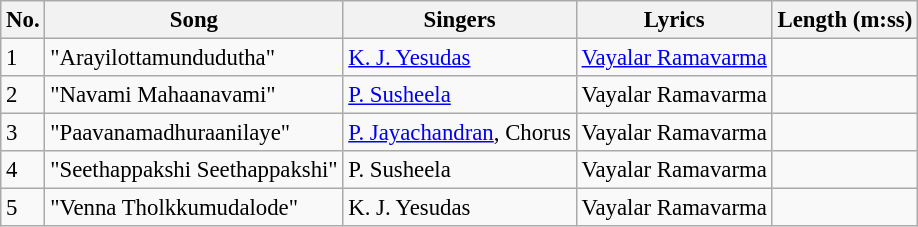<table class="wikitable" style="font-size:95%;">
<tr>
<th>No.</th>
<th>Song</th>
<th>Singers</th>
<th>Lyrics</th>
<th>Length (m:ss)</th>
</tr>
<tr>
<td>1</td>
<td>"Arayilottamundudutha"</td>
<td><a href='#'>K. J. Yesudas</a></td>
<td><a href='#'>Vayalar Ramavarma</a></td>
<td></td>
</tr>
<tr>
<td>2</td>
<td>"Navami Mahaanavami"</td>
<td><a href='#'>P. Susheela</a></td>
<td>Vayalar Ramavarma</td>
<td></td>
</tr>
<tr>
<td>3</td>
<td>"Paavanamadhuraanilaye"</td>
<td><a href='#'>P. Jayachandran</a>, Chorus</td>
<td>Vayalar Ramavarma</td>
<td></td>
</tr>
<tr>
<td>4</td>
<td>"Seethappakshi Seethappakshi"</td>
<td>P. Susheela</td>
<td>Vayalar Ramavarma</td>
<td></td>
</tr>
<tr>
<td>5</td>
<td>"Venna Tholkkumudalode"</td>
<td>K. J. Yesudas</td>
<td>Vayalar Ramavarma</td>
<td></td>
</tr>
</table>
